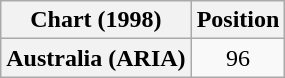<table class="wikitable plainrowheaders" style="text-align:center">
<tr>
<th>Chart (1998)</th>
<th>Position</th>
</tr>
<tr>
<th scope="row">Australia (ARIA)</th>
<td>96</td>
</tr>
</table>
